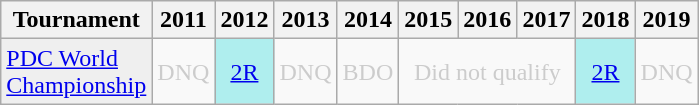<table class="wikitable" style="width:30%; margin:0">
<tr>
<th>Tournament</th>
<th>2011</th>
<th>2012</th>
<th>2013</th>
<th>2014</th>
<th>2015</th>
<th>2016</th>
<th>2017</th>
<th>2018</th>
<th>2019</th>
</tr>
<tr>
<td style="background:#efefef;"><a href='#'>PDC World Championship</a></td>
<td colspan='1' style="text-align:center; color:#ccc;">DNQ</td>
<td style="text-align:center; background:#afeeee;"><a href='#'>2R</a></td>
<td colspan='1' style="text-align:center; color:#ccc;">DNQ</td>
<td colspan='1' style="text-align:center; color:#ccc;">BDO</td>
<td colspan='3' style="text-align:center; color:#ccc;">Did not qualify</td>
<td style="text-align:center; background:#afeeee;"><a href='#'>2R</a></td>
<td colspan='1' style="text-align:center; color:#ccc;">DNQ</td>
</tr>
</table>
